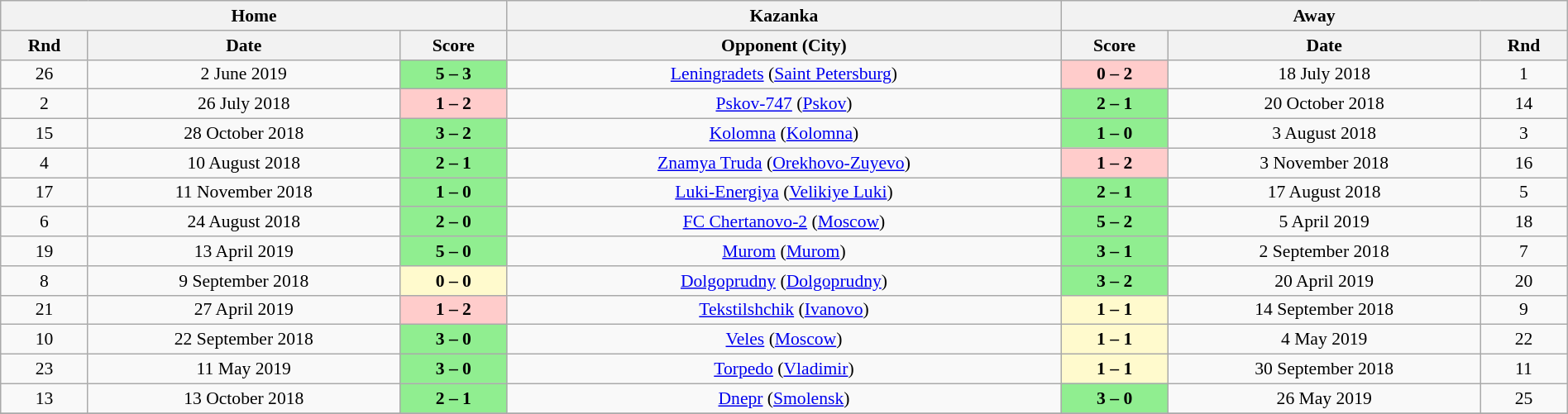<table class="wikitable" style="text-align:center; font-size:90%; width:100%;">
<tr>
<th colspan="3"  style=text-align:center;">Home</th>
<th style=text-align:center;">Kazanka</th>
<th colspan="3"  style=text-align:center;">Away</th>
</tr>
<tr>
<th style=text-align:center;">Rnd</th>
<th style=text-align:center;">Date</th>
<th style=text-align:center;">Score</th>
<th style=text-align:center;">Opponent (City)</th>
<th style=text-align:center;">Score</th>
<th style=text-align:center;">Date</th>
<th style=text-align:center;">Rnd</th>
</tr>
<tr>
<td>26</td>
<td>2 June 2019</td>
<td bgcolor=90EE90><strong>5 – 3</strong></td>
<td><a href='#'>Leningradets</a> (<a href='#'>Saint Petersburg</a>)</td>
<td bgcolor=FFCCCB><strong>0 – 2</strong></td>
<td>18 July 2018</td>
<td>1</td>
</tr>
<tr>
<td>2</td>
<td>26 July 2018</td>
<td bgcolor=FFCCCB><strong>1 – 2</strong></td>
<td><a href='#'>Pskov-747</a> (<a href='#'>Pskov</a>)</td>
<td bgcolor=90EE90><strong>2 – 1</strong></td>
<td>20 October 2018</td>
<td>14</td>
</tr>
<tr>
<td>15</td>
<td>28 October 2018</td>
<td bgcolor=90EE90><strong>3 – 2</strong></td>
<td><a href='#'>Kolomna</a> (<a href='#'>Kolomna</a>)</td>
<td bgcolor=90EE90><strong>1 – 0</strong></td>
<td>3 August 2018</td>
<td>3</td>
</tr>
<tr>
<td>4</td>
<td>10 August 2018</td>
<td bgcolor=90EE90><strong>2 – 1</strong></td>
<td><a href='#'>Znamya Truda</a> (<a href='#'>Orekhovo-Zuyevo</a>)</td>
<td bgcolor=FFCCCB><strong>1 – 2</strong></td>
<td>3 November 2018</td>
<td>16</td>
</tr>
<tr>
<td>17</td>
<td>11 November 2018</td>
<td bgcolor=90EE90><strong>1 – 0</strong></td>
<td><a href='#'>Luki-Energiya</a> (<a href='#'>Velikiye Luki</a>)</td>
<td bgcolor=90EE90><strong>2 – 1</strong></td>
<td>17 August 2018</td>
<td>5</td>
</tr>
<tr>
<td>6</td>
<td>24 August 2018</td>
<td bgcolor=90EE90><strong>2 – 0</strong></td>
<td><a href='#'>FC Chertanovo-2</a> (<a href='#'>Moscow</a>)</td>
<td bgcolor=90EE90><strong>5 – 2</strong></td>
<td>5 April 2019</td>
<td>18</td>
</tr>
<tr>
<td>19</td>
<td>13 April 2019</td>
<td bgcolor=90EE90><strong>5 – 0</strong></td>
<td><a href='#'>Murom</a> (<a href='#'>Murom</a>)</td>
<td bgcolor=90EE90><strong>3 – 1</strong></td>
<td>2 September 2018</td>
<td>7</td>
</tr>
<tr>
<td>8</td>
<td>9 September 2018</td>
<td bgcolor=FFFACD><strong>0 – 0</strong></td>
<td><a href='#'>Dolgoprudny</a> (<a href='#'>Dolgoprudny</a>)</td>
<td bgcolor=90EE90><strong>3 – 2</strong></td>
<td>20 April 2019</td>
<td>20</td>
</tr>
<tr>
<td>21</td>
<td>27 April 2019</td>
<td bgcolor=FFCCCB><strong>1 – 2</strong></td>
<td><a href='#'>Tekstilshchik</a> (<a href='#'>Ivanovo</a>)</td>
<td bgcolor=FFFACD><strong>1 – 1</strong></td>
<td>14 September 2018</td>
<td>9</td>
</tr>
<tr>
<td>10</td>
<td>22 September 2018</td>
<td bgcolor=90EE90><strong>3 – 0</strong></td>
<td><a href='#'>Veles</a> (<a href='#'>Moscow</a>)</td>
<td bgcolor=FFFACD><strong>1 – 1</strong></td>
<td>4 May 2019</td>
<td>22</td>
</tr>
<tr>
<td>23</td>
<td>11 May 2019</td>
<td bgcolor=90EE90><strong>3 – 0</strong></td>
<td><a href='#'>Torpedo</a> (<a href='#'>Vladimir</a>)</td>
<td bgcolor=FFFACD><strong>1 – 1</strong></td>
<td>30 September 2018</td>
<td>11</td>
</tr>
<tr>
<td>13</td>
<td>13 October 2018</td>
<td bgcolor=90EE90><strong>2 – 1</strong></td>
<td><a href='#'>Dnepr</a> (<a href='#'>Smolensk</a>)</td>
<td bgcolor=90EE90><strong>3 – 0</strong></td>
<td>26 May 2019</td>
<td>25</td>
</tr>
<tr>
</tr>
</table>
